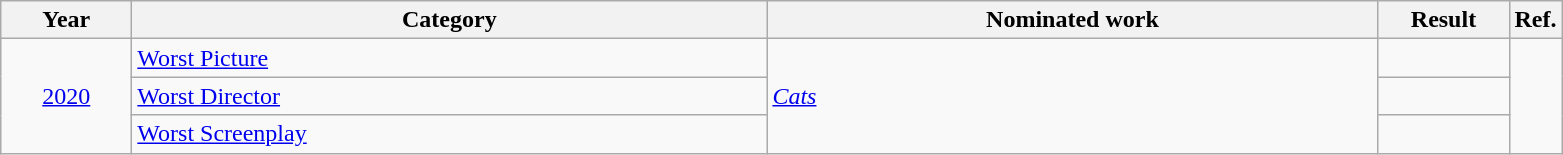<table class=wikitable>
<tr>
<th scope="col" style="width:5em;">Year</th>
<th scope="col" style="width:26em;">Category</th>
<th scope="col" style="width:25em;">Nominated work</th>
<th scope="col" style="width:5em;">Result</th>
<th>Ref.</th>
</tr>
<tr>
<td style="text-align:center;", rowspan="3"><a href='#'>2020</a></td>
<td><a href='#'>Worst Picture</a></td>
<td rowspan="3"><em><a href='#'>Cats</a></em></td>
<td></td>
<td rowspan="3"></td>
</tr>
<tr>
<td><a href='#'>Worst Director</a></td>
<td></td>
</tr>
<tr>
<td><a href='#'>Worst Screenplay</a></td>
<td></td>
</tr>
</table>
